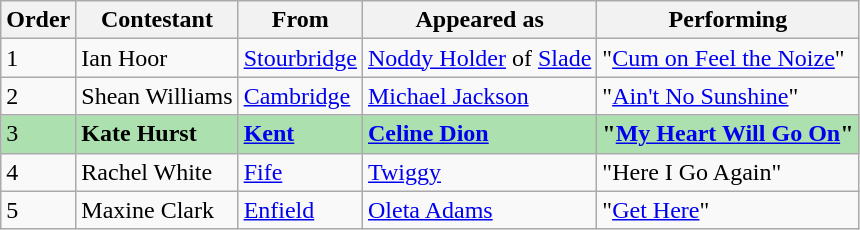<table class="wikitable">
<tr>
<th>Order</th>
<th>Contestant</th>
<th>From</th>
<th>Appeared as</th>
<th>Performing</th>
</tr>
<tr>
<td>1</td>
<td>Ian Hoor</td>
<td><a href='#'>Stourbridge</a></td>
<td><a href='#'>Noddy Holder</a> of <a href='#'>Slade</a></td>
<td>"<a href='#'>Cum on Feel the Noize</a>"</td>
</tr>
<tr>
<td>2</td>
<td>Shean Williams</td>
<td><a href='#'>Cambridge</a></td>
<td><a href='#'>Michael Jackson</a></td>
<td>"<a href='#'>Ain't No Sunshine</a>"</td>
</tr>
<tr style="background:#ACE1AF;">
<td>3</td>
<td><strong>Kate Hurst</strong></td>
<td><strong><a href='#'>Kent</a></strong></td>
<td><strong><a href='#'>Celine Dion</a></strong></td>
<td><strong>"<a href='#'>My Heart Will Go On</a>"</strong></td>
</tr>
<tr>
<td>4</td>
<td>Rachel White</td>
<td><a href='#'>Fife</a></td>
<td><a href='#'>Twiggy</a></td>
<td>"Here I Go Again"</td>
</tr>
<tr>
<td>5</td>
<td>Maxine Clark</td>
<td><a href='#'>Enfield</a></td>
<td><a href='#'>Oleta Adams</a></td>
<td>"<a href='#'>Get Here</a>"</td>
</tr>
</table>
